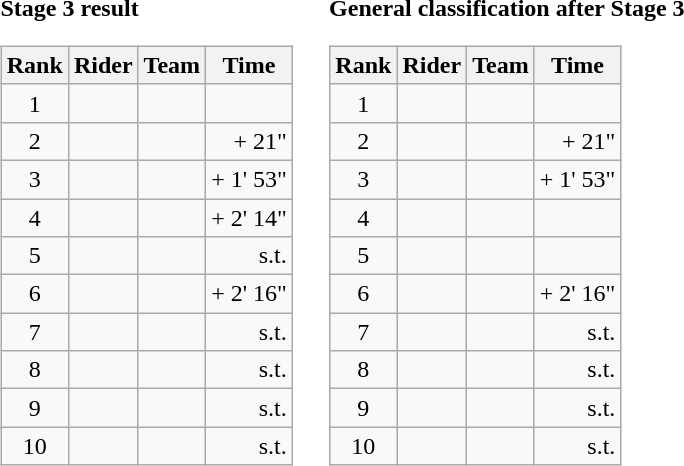<table>
<tr>
<td><strong>Stage 3 result</strong><br><table class="wikitable">
<tr>
<th scope="col">Rank</th>
<th scope="col">Rider</th>
<th scope="col">Team</th>
<th scope="col">Time</th>
</tr>
<tr>
<td style="text-align:center;">1</td>
<td></td>
<td></td>
<td style="text-align:right;"></td>
</tr>
<tr>
<td style="text-align:center;">2</td>
<td></td>
<td></td>
<td style="text-align:right;">+ 21"</td>
</tr>
<tr>
<td style="text-align:center;">3</td>
<td></td>
<td></td>
<td style="text-align:right;">+ 1' 53"</td>
</tr>
<tr>
<td style="text-align:center;">4</td>
<td></td>
<td></td>
<td style="text-align:right;">+ 2' 14"</td>
</tr>
<tr>
<td style="text-align:center;">5</td>
<td></td>
<td></td>
<td style="text-align:right;">s.t.</td>
</tr>
<tr>
<td style="text-align:center;">6</td>
<td></td>
<td></td>
<td style="text-align:right;">+ 2' 16"</td>
</tr>
<tr>
<td style="text-align:center;">7</td>
<td></td>
<td></td>
<td style="text-align:right;">s.t.</td>
</tr>
<tr>
<td style="text-align:center;">8</td>
<td></td>
<td></td>
<td style="text-align:right;">s.t.</td>
</tr>
<tr>
<td style="text-align:center;">9</td>
<td></td>
<td></td>
<td style="text-align:right;">s.t.</td>
</tr>
<tr>
<td style="text-align:center;">10</td>
<td></td>
<td></td>
<td style="text-align:right;">s.t.</td>
</tr>
</table>
</td>
<td></td>
<td><strong>General classification after Stage 3</strong><br><table class="wikitable">
<tr>
<th scope="col">Rank</th>
<th scope="col">Rider</th>
<th scope="col">Team</th>
<th scope="col">Time</th>
</tr>
<tr>
<td style="text-align:center;">1</td>
<td></td>
<td></td>
<td style="text-align:right;"></td>
</tr>
<tr>
<td style="text-align:center;">2</td>
<td></td>
<td></td>
<td style="text-align:right;">+ 21"</td>
</tr>
<tr>
<td style="text-align:center;">3</td>
<td></td>
<td></td>
<td style="text-align:right;">+ 1' 53"</td>
</tr>
<tr>
<td style="text-align:center;">4</td>
<td></td>
<td></td>
<td style="text-align:right;"></td>
</tr>
<tr>
<td style="text-align:center;">5</td>
<td></td>
<td></td>
<td style="text-align:right;"></td>
</tr>
<tr>
<td style="text-align:center;">6</td>
<td></td>
<td></td>
<td style="text-align:right;">+ 2' 16"</td>
</tr>
<tr>
<td style="text-align:center;">7</td>
<td></td>
<td></td>
<td style="text-align:right;">s.t.</td>
</tr>
<tr>
<td style="text-align:center;">8</td>
<td></td>
<td></td>
<td style="text-align:right;">s.t.</td>
</tr>
<tr>
<td style="text-align:center;">9</td>
<td></td>
<td></td>
<td style="text-align:right;">s.t.</td>
</tr>
<tr>
<td style="text-align:center;">10</td>
<td></td>
<td></td>
<td style="text-align:right;">s.t.</td>
</tr>
</table>
</td>
</tr>
</table>
